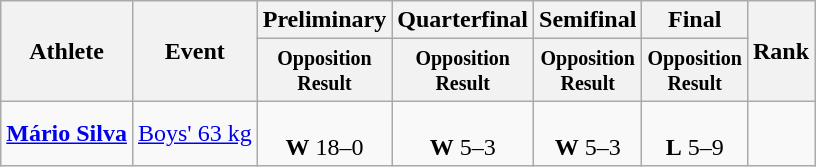<table class="wikitable">
<tr>
<th rowspan=2>Athlete</th>
<th rowspan=2>Event</th>
<th>Preliminary</th>
<th>Quarterfinal</th>
<th>Semifinal</th>
<th>Final</th>
<th rowspan=2>Rank</th>
</tr>
<tr>
<th style="line-height:1em"><small>Opposition<br>Result</small></th>
<th style="line-height:1em"><small>Opposition<br>Result</small></th>
<th style="line-height:1em"><small>Opposition<br>Result</small></th>
<th style="line-height:1em"><small>Opposition<br>Result</small></th>
</tr>
<tr>
<td><strong><a href='#'>Mário Silva</a></strong></td>
<td><a href='#'>Boys' 63 kg</a></td>
<td align=center><br><strong>W</strong> 18–0</td>
<td align=center><br><strong>W</strong> 5–3</td>
<td align=center><br><strong>W</strong> 5–3</td>
<td align=center><br><strong>L</strong> 5–9</td>
<td align=center></td>
</tr>
</table>
